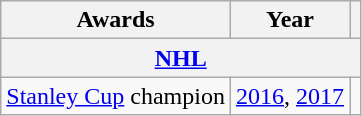<table class="wikitable">
<tr>
<th>Awards</th>
<th>Year</th>
<th></th>
</tr>
<tr>
<th colspan="3"><a href='#'>NHL</a></th>
</tr>
<tr>
<td><a href='#'>Stanley Cup</a> champion</td>
<td><a href='#'>2016</a>, <a href='#'>2017</a></td>
<td></td>
</tr>
</table>
